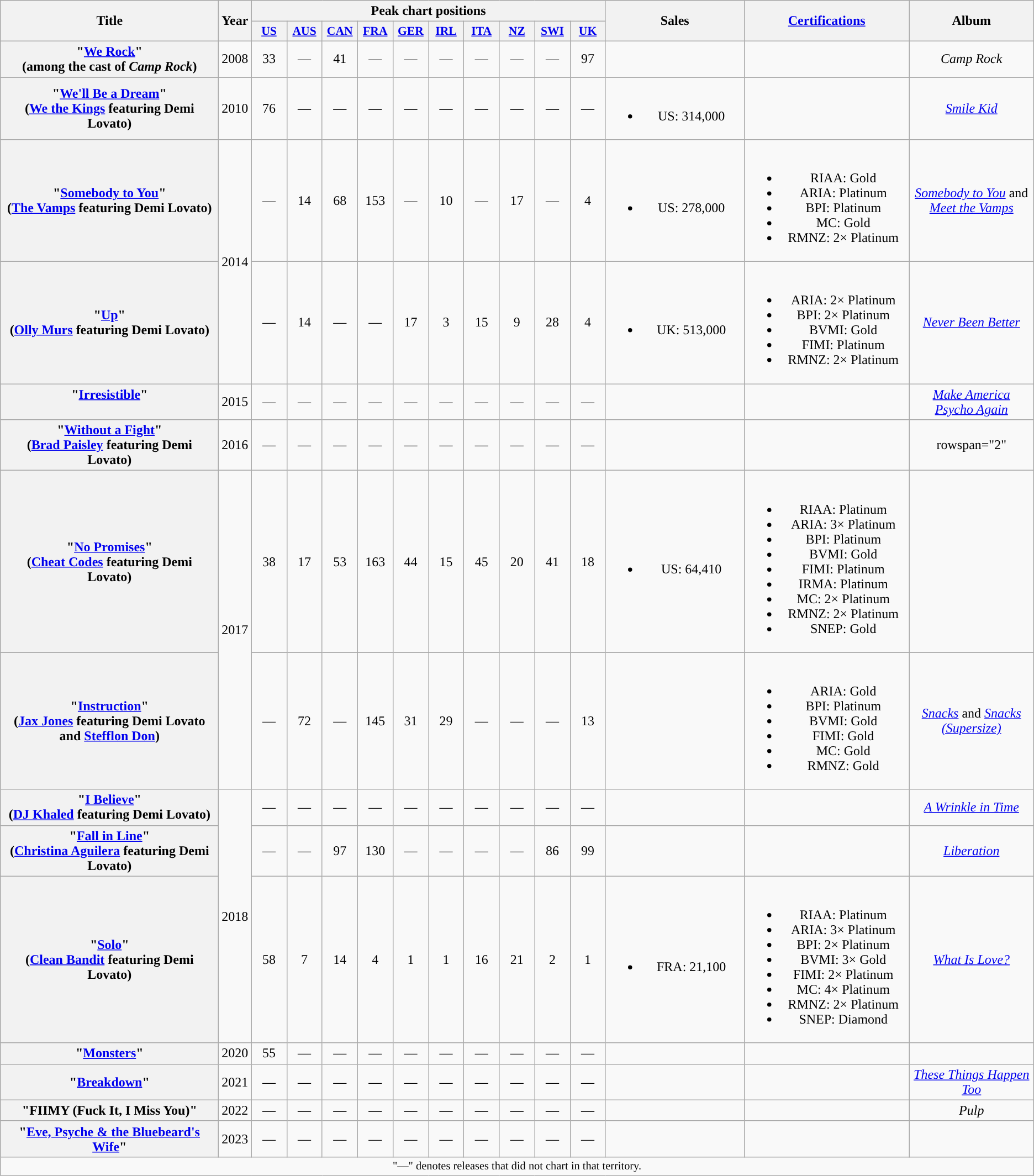<table class="wikitable plainrowheaders" style="text-align:center;">
<tr>
<th scope="col" rowspan="2" style="width:16em;">Title</th>
<th scope="col" rowspan="2" style="width:1em;">Year</th>
<th scope="col" colspan="10">Peak chart positions</th>
<th scope="col" rowspan="2" style="width:10em;">Sales</th>
<th scope="col" rowspan="2" style="width:12em;"><a href='#'>Certifications</a></th>
<th scope="col" rowspan="2">Album</th>
</tr>
<tr>
<th scope="col" style="width:2.5em;font-size:90%;"><a href='#'>US</a><br></th>
<th scope="col" style="width:2.5em;font-size:90%;"><a href='#'>AUS</a><br></th>
<th scope="col" style="width:2.5em;font-size:90%;"><a href='#'>CAN</a><br></th>
<th scope="col" style="width:2.5em;font-size:90%;"><a href='#'>FRA</a><br></th>
<th scope="col" style="width:2.5em;font-size:90%;"><a href='#'>GER</a><br></th>
<th scope="col" style="width:2.5em;font-size:90%;"><a href='#'>IRL</a><br></th>
<th scope="col" style="width:2.5em;font-size:90%;"><a href='#'>ITA</a><br></th>
<th scope="col" style="width:2.5em;font-size:90%;"><a href='#'>NZ</a><br></th>
<th scope="col" style="width:2.5em;font-size:90%;"><a href='#'>SWI</a><br></th>
<th scope="col" style="width:2.5em;font-size:90%;"><a href='#'>UK</a><br></th>
</tr>
<tr>
<th scope="row">"<a href='#'>We Rock</a>"<br><span>(among the cast of <em>Camp Rock</em>)</span></th>
<td>2008</td>
<td>33</td>
<td>—</td>
<td>41</td>
<td>—</td>
<td>—</td>
<td>—</td>
<td>—</td>
<td>—</td>
<td>—</td>
<td>97</td>
<td></td>
<td></td>
<td><em>Camp Rock</em></td>
</tr>
<tr>
<th scope="row">"<a href='#'>We'll Be a Dream</a>"<br><span>(<a href='#'>We the Kings</a> featuring Demi Lovato)</span></th>
<td>2010</td>
<td>76</td>
<td>—</td>
<td>—</td>
<td>—</td>
<td>—</td>
<td>—</td>
<td>—</td>
<td>—</td>
<td>—</td>
<td>—</td>
<td><br><ul><li>US: 314,000</li></ul></td>
<td></td>
<td><em><a href='#'>Smile Kid</a></em></td>
</tr>
<tr>
<th scope="row">"<a href='#'>Somebody to You</a>"<br><span>(<a href='#'>The Vamps</a> featuring Demi Lovato)</span></th>
<td rowspan="2">2014</td>
<td>—</td>
<td>14</td>
<td>68</td>
<td>153</td>
<td>—</td>
<td>10</td>
<td>—</td>
<td>17</td>
<td>—</td>
<td>4</td>
<td><br><ul><li>US: 278,000</li></ul></td>
<td><br><ul><li>RIAA: Gold</li><li>ARIA: Platinum</li><li>BPI: Platinum</li><li>MC: Gold</li><li>RMNZ: 2× Platinum</li></ul></td>
<td><em><a href='#'>Somebody to You</a></em> and <em><a href='#'>Meet the Vamps</a></em></td>
</tr>
<tr>
<th scope="row">"<a href='#'>Up</a>"<br> <span>(<a href='#'>Olly Murs</a> featuring Demi Lovato)</span></th>
<td>—</td>
<td>14</td>
<td>—</td>
<td>—</td>
<td>17</td>
<td>3</td>
<td>15</td>
<td>9</td>
<td>28</td>
<td>4</td>
<td><br><ul><li>UK: 513,000</li></ul></td>
<td><br><ul><li>ARIA: 2× Platinum</li><li>BPI: 2× Platinum</li><li>BVMI: Gold</li><li>FIMI: Platinum</li><li>RMNZ: 2× Platinum</li></ul></td>
<td><em><a href='#'>Never Been Better</a></em></td>
</tr>
<tr>
<th scope="row">"<a href='#'>Irresistible</a>"<br><br></th>
<td>2015</td>
<td>—</td>
<td>—</td>
<td>—</td>
<td>—</td>
<td>—</td>
<td>—</td>
<td>—</td>
<td>—</td>
<td>—</td>
<td>—</td>
<td></td>
<td></td>
<td><em><a href='#'>Make America Psycho Again</a></em></td>
</tr>
<tr>
<th scope="row">"<a href='#'>Without a Fight</a>" <br><span>(<a href='#'>Brad Paisley</a> featuring Demi Lovato)</span></th>
<td>2016</td>
<td>—</td>
<td>—</td>
<td>—</td>
<td>—</td>
<td>—</td>
<td>—</td>
<td>—</td>
<td>—</td>
<td>—</td>
<td>—</td>
<td></td>
<td></td>
<td>rowspan="2" </td>
</tr>
<tr>
<th scope="row">"<a href='#'>No Promises</a>" <br><span>(<a href='#'>Cheat Codes</a> featuring Demi Lovato)</span></th>
<td rowspan="2">2017</td>
<td>38</td>
<td>17</td>
<td>53</td>
<td>163</td>
<td>44</td>
<td>15</td>
<td>45</td>
<td>20</td>
<td>41</td>
<td>18</td>
<td><br><ul><li>US: 64,410</li></ul></td>
<td><br><ul><li>RIAA: Platinum</li><li>ARIA: 3× Platinum</li><li>BPI: Platinum</li><li>BVMI: Gold</li><li>FIMI: Platinum</li><li>IRMA: Platinum</li><li>MC: 2× Platinum</li><li>RMNZ: 2× Platinum</li><li>SNEP: Gold</li></ul></td>
</tr>
<tr>
<th scope="row">"<a href='#'>Instruction</a>"<br><span>(<a href='#'>Jax Jones</a> featuring Demi Lovato and <a href='#'>Stefflon Don</a>)</span></th>
<td>—</td>
<td>72</td>
<td>—</td>
<td>145</td>
<td>31</td>
<td>29</td>
<td>—</td>
<td>—</td>
<td>—</td>
<td>13</td>
<td></td>
<td><br><ul><li>ARIA: Gold</li><li>BPI: Platinum</li><li>BVMI: Gold</li><li>FIMI: Gold</li><li>MC: Gold</li><li>RMNZ: Gold</li></ul></td>
<td><em><a href='#'>Snacks</a></em> and <em><a href='#'>Snacks (Supersize)</a></em></td>
</tr>
<tr>
<th scope="row">"<a href='#'>I Believe</a>"<br><span>(<a href='#'>DJ Khaled</a> featuring Demi Lovato)</span></th>
<td rowspan="3">2018</td>
<td>—</td>
<td>—</td>
<td>—</td>
<td>—</td>
<td>—</td>
<td>—</td>
<td>—</td>
<td>—</td>
<td>—</td>
<td>—</td>
<td></td>
<td></td>
<td><em><a href='#'>A Wrinkle in Time</a></em></td>
</tr>
<tr>
<th scope="row">"<a href='#'>Fall in Line</a>"<br><span>(<a href='#'>Christina Aguilera</a> featuring Demi Lovato)</span></th>
<td>—</td>
<td>—</td>
<td>97</td>
<td>130</td>
<td>—</td>
<td>—</td>
<td>—</td>
<td>—</td>
<td>86</td>
<td>99</td>
<td></td>
<td></td>
<td><em><a href='#'>Liberation</a></em></td>
</tr>
<tr>
<th scope="row">"<a href='#'>Solo</a>"<br><span>(<a href='#'>Clean Bandit</a> featuring Demi Lovato)</span></th>
<td>58</td>
<td>7</td>
<td>14</td>
<td>4</td>
<td>1</td>
<td>1</td>
<td>16</td>
<td>21</td>
<td>2</td>
<td>1</td>
<td><br><ul><li>FRA: 21,100</li></ul></td>
<td><br><ul><li>RIAA: Platinum</li><li>ARIA: 3× Platinum</li><li>BPI: 2× Platinum</li><li>BVMI: 3× Gold</li><li>FIMI: 2× Platinum</li><li>MC: 4× Platinum</li><li>RMNZ: 2× Platinum</li><li>SNEP: Diamond</li></ul></td>
<td><em><a href='#'>What Is Love?</a></em></td>
</tr>
<tr>
<th scope="row">"<a href='#'>Monsters</a>" </th>
<td>2020</td>
<td>55</td>
<td>—</td>
<td>—</td>
<td>—</td>
<td>—</td>
<td>—</td>
<td>—</td>
<td>—</td>
<td>—</td>
<td>—</td>
<td></td>
<td></td>
<td></td>
</tr>
<tr>
<th scope="row">"<a href='#'>Breakdown</a>"<br></th>
<td>2021</td>
<td>—</td>
<td>—</td>
<td>—</td>
<td>—</td>
<td>—</td>
<td>—</td>
<td>—</td>
<td>—</td>
<td>—</td>
<td>—</td>
<td></td>
<td></td>
<td><em><a href='#'>These Things Happen Too</a></em></td>
</tr>
<tr>
<th scope="row">"FIIMY (Fuck It, I Miss You)"<br></th>
<td>2022</td>
<td>—</td>
<td>—</td>
<td>—</td>
<td>—</td>
<td>—</td>
<td>—</td>
<td>—</td>
<td>—</td>
<td>—</td>
<td>—</td>
<td></td>
<td></td>
<td><em>Pulp</em></td>
</tr>
<tr>
<th scope="row">"<a href='#'>Eve, Psyche & the Bluebeard's Wife</a>"<br></th>
<td>2023</td>
<td>—</td>
<td>—</td>
<td>—</td>
<td>—</td>
<td>—</td>
<td>—</td>
<td>—</td>
<td>—</td>
<td>—</td>
<td>—</td>
<td></td>
<td></td>
<td></td>
</tr>
<tr>
<td colspan="15" style="text-align:center; font-size:85%">"—" denotes releases that did not chart in that territory.</td>
</tr>
</table>
